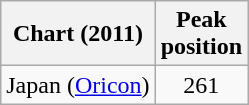<table class="wikitable sortable plainrowheaders">
<tr>
<th scope="col">Chart (2011)</th>
<th scope="col">Peak<br>position</th>
</tr>
<tr>
<td>Japan (<a href='#'>Oricon</a>)</td>
<td style="text-align:center;">261</td>
</tr>
</table>
